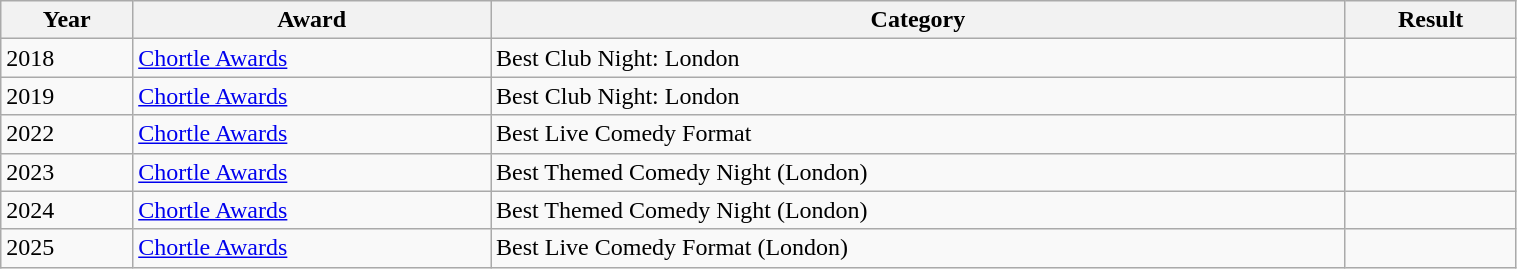<table class="wikitable" style="width: 80%;">
<tr>
<th>Year</th>
<th>Award</th>
<th>Category</th>
<th>Result</th>
</tr>
<tr>
<td>2018</td>
<td><a href='#'>Chortle Awards</a></td>
<td>Best Club Night: London</td>
<td></td>
</tr>
<tr>
<td>2019</td>
<td><a href='#'>Chortle Awards</a></td>
<td>Best Club Night: London</td>
<td></td>
</tr>
<tr>
<td>2022</td>
<td><a href='#'>Chortle Awards</a></td>
<td>Best Live Comedy Format</td>
<td></td>
</tr>
<tr>
<td>2023</td>
<td><a href='#'>Chortle Awards</a></td>
<td>Best Themed Comedy Night (London)</td>
<td></td>
</tr>
<tr>
<td>2024</td>
<td><a href='#'>Chortle Awards</a></td>
<td>Best Themed Comedy Night (London)</td>
<td></td>
</tr>
<tr>
<td>2025</td>
<td><a href='#'>Chortle Awards</a></td>
<td>Best Live Comedy Format (London)</td>
<td></td>
</tr>
</table>
